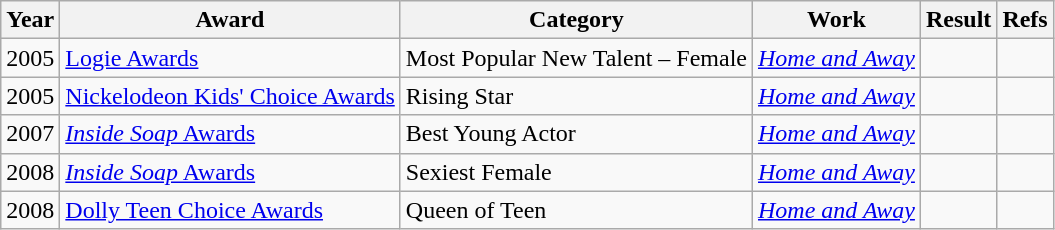<table class="wikitable sortable">
<tr>
<th>Year</th>
<th>Award</th>
<th>Category</th>
<th>Work</th>
<th>Result</th>
<th class="unsortable">Refs</th>
</tr>
<tr>
<td>2005</td>
<td><a href='#'>Logie Awards</a></td>
<td>Most Popular New Talent – Female</td>
<td><em><a href='#'>Home and Away</a></em></td>
<td></td>
<td style="text-align:center;"></td>
</tr>
<tr>
<td>2005</td>
<td><a href='#'>Nickelodeon Kids' Choice Awards</a></td>
<td>Rising Star</td>
<td><em><a href='#'>Home and Away</a></em></td>
<td></td>
<td style="text-align:center;"></td>
</tr>
<tr>
<td>2007</td>
<td><a href='#'><em>Inside Soap</em> Awards</a></td>
<td>Best Young Actor</td>
<td><em><a href='#'>Home and Away</a></em></td>
<td></td>
<td style="text-align:center;"></td>
</tr>
<tr>
<td>2008</td>
<td><a href='#'><em>Inside Soap</em> Awards</a></td>
<td>Sexiest Female</td>
<td><em><a href='#'>Home and Away</a></em></td>
<td></td>
<td style="text-align:center;"></td>
</tr>
<tr>
<td>2008</td>
<td><a href='#'>Dolly Teen Choice Awards</a></td>
<td>Queen of Teen</td>
<td><em><a href='#'>Home and Away</a></em></td>
<td></td>
<td style="text-align:center;"></td>
</tr>
</table>
